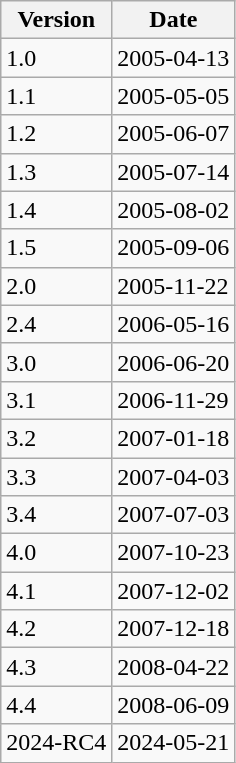<table class="wikitable sortable">
<tr>
<th>Version</th>
<th>Date</th>
</tr>
<tr>
<td>1.0</td>
<td>2005-04-13</td>
</tr>
<tr>
<td>1.1</td>
<td>2005-05-05</td>
</tr>
<tr>
<td>1.2</td>
<td>2005-06-07</td>
</tr>
<tr>
<td>1.3</td>
<td>2005-07-14</td>
</tr>
<tr>
<td>1.4</td>
<td>2005-08-02</td>
</tr>
<tr>
<td>1.5</td>
<td>2005-09-06</td>
</tr>
<tr>
<td>2.0</td>
<td>2005-11-22</td>
</tr>
<tr>
<td>2.4</td>
<td>2006-05-16</td>
</tr>
<tr>
<td>3.0</td>
<td>2006-06-20</td>
</tr>
<tr>
<td>3.1</td>
<td>2006-11-29</td>
</tr>
<tr>
<td>3.2</td>
<td>2007-01-18</td>
</tr>
<tr>
<td>3.3</td>
<td>2007-04-03</td>
</tr>
<tr>
<td>3.4</td>
<td>2007-07-03</td>
</tr>
<tr>
<td>4.0</td>
<td>2007-10-23</td>
</tr>
<tr>
<td>4.1</td>
<td>2007-12-02</td>
</tr>
<tr>
<td>4.2</td>
<td>2007-12-18</td>
</tr>
<tr>
<td>4.3</td>
<td>2008-04-22</td>
</tr>
<tr>
<td>4.4</td>
<td>2008-06-09</td>
</tr>
<tr>
<td>2024-RC4</td>
<td>2024-05-21</td>
</tr>
</table>
